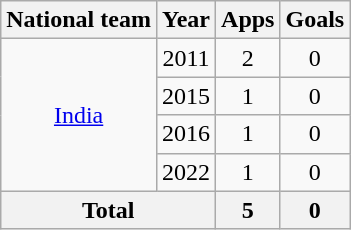<table class="wikitable" style="font-size:100%; text-align:center;">
<tr>
<th>National team</th>
<th>Year</th>
<th>Apps</th>
<th>Goals</th>
</tr>
<tr>
<td rowspan="4"><a href='#'>India</a></td>
<td>2011</td>
<td>2</td>
<td>0</td>
</tr>
<tr>
<td>2015</td>
<td>1</td>
<td>0</td>
</tr>
<tr>
<td>2016</td>
<td>1</td>
<td>0</td>
</tr>
<tr>
<td>2022</td>
<td>1</td>
<td>0</td>
</tr>
<tr>
<th colspan="2">Total</th>
<th>5</th>
<th>0</th>
</tr>
</table>
